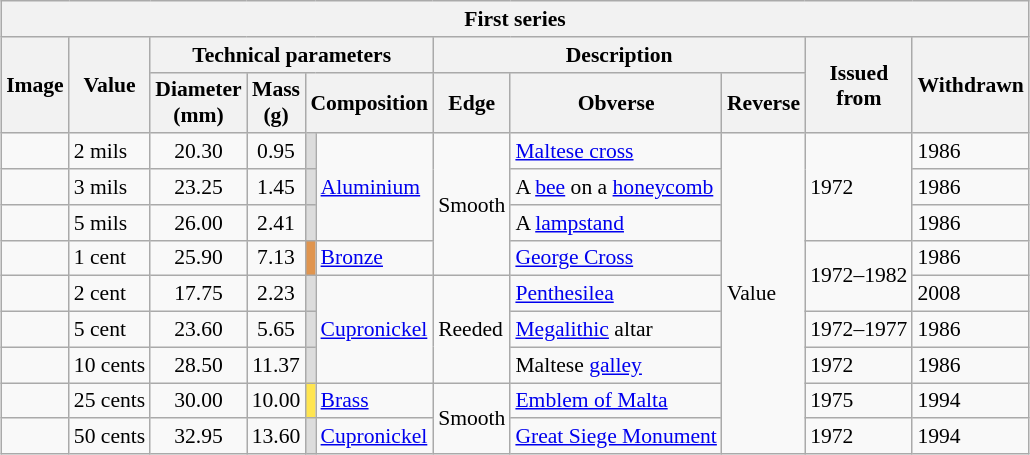<table class="wikitable" style="margin:auto; font-size:90%; border-width:1px;">
<tr>
<th colspan=11>First series</th>
</tr>
<tr>
<th rowspan=2>Image</th>
<th rowspan=2>Value</th>
<th colspan=4>Technical parameters</th>
<th colspan=3>Description</th>
<th rowspan=2>Issued<br>from</th>
<th rowspan=2>Withdrawn</th>
</tr>
<tr>
<th>Diameter<br>(mm)</th>
<th>Mass<br>(g)</th>
<th colspan=2>Composition</th>
<th>Edge</th>
<th>Obverse</th>
<th>Reverse</th>
</tr>
<tr>
<td align="center"></td>
<td>2 mils</td>
<td align=center>20.30<br></td>
<td align=center>0.95</td>
<td style="background-color:#dcdcdc;"></td>
<td rowspan=3><a href='#'>Aluminium</a></td>
<td rowspan=4>Smooth</td>
<td><a href='#'>Maltese cross</a></td>
<td rowspan=9>Value</td>
<td rowspan=3>1972</td>
<td>1986</td>
</tr>
<tr>
<td align="center"></td>
<td>3 mils</td>
<td align=center>23.25<br></td>
<td align=center>1.45</td>
<td style="background-color:#dcdcdc;"></td>
<td>A <a href='#'>bee</a> on a <a href='#'>honeycomb</a></td>
<td>1986</td>
</tr>
<tr>
<td align="center"></td>
<td>5 mils</td>
<td align=center>26.00<br></td>
<td align=center>2.41</td>
<td style="background-color:#dcdcdc;"></td>
<td>A <a href='#'>lampstand</a></td>
<td>1986</td>
</tr>
<tr>
<td align="center"></td>
<td>1 cent</td>
<td align=center>25.90</td>
<td align=center>7.13</td>
<td style="background-color:#e0954f;"></td>
<td><a href='#'>Bronze</a></td>
<td><a href='#'>George Cross</a></td>
<td rowspan=2>1972–1982</td>
<td>1986</td>
</tr>
<tr>
<td align="center"></td>
<td>2 cent</td>
<td align=center>17.75</td>
<td align=center>2.23</td>
<td style="background-color:#dcdcdc;"></td>
<td rowspan=3><a href='#'>Cupronickel</a></td>
<td rowspan=3>Reeded</td>
<td><a href='#'>Penthesilea</a></td>
<td>2008</td>
</tr>
<tr>
<td align="center"></td>
<td>5 cent</td>
<td align=center>23.60</td>
<td align=center>5.65</td>
<td style="background-color:#dcdcdc;"></td>
<td><a href='#'>Megalithic</a> altar</td>
<td>1972–1977</td>
<td>1986</td>
</tr>
<tr>
<td align="center"></td>
<td>10 cents</td>
<td align=center>28.50</td>
<td align=center>11.37</td>
<td style="background-color:#dcdcdc;"></td>
<td>Maltese <a href='#'>galley</a></td>
<td>1972</td>
<td>1986</td>
</tr>
<tr>
<td align="center"></td>
<td>25 cents</td>
<td align=center>30.00<br></td>
<td align=center>10.00</td>
<td style="background-color:#ffe550;"></td>
<td><a href='#'>Brass</a></td>
<td rowspan=2>Smooth</td>
<td><a href='#'>Emblem of Malta</a></td>
<td>1975</td>
<td>1994</td>
</tr>
<tr>
<td align="center"></td>
<td>50 cents</td>
<td align=center>32.95<br></td>
<td align=center>13.60</td>
<td style="background-color:#dcdcdc;"></td>
<td><a href='#'>Cupronickel</a></td>
<td><a href='#'>Great Siege Monument</a></td>
<td>1972</td>
<td>1994</td>
</tr>
</table>
